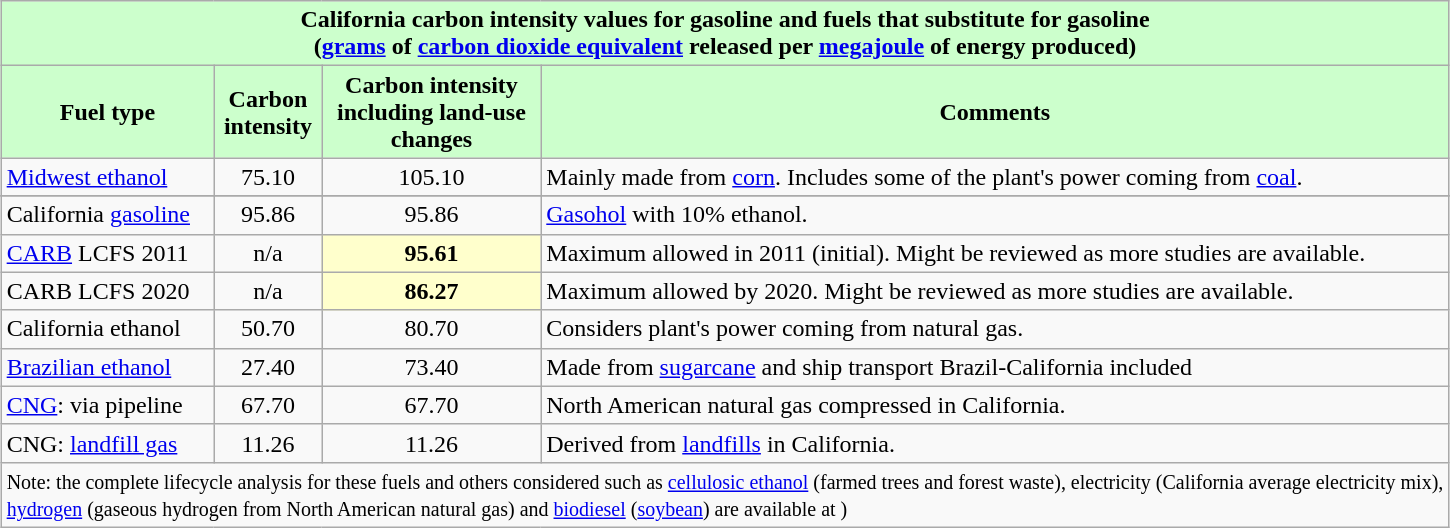<table class="wikitable" style="margin: 1em auto 1em auto">
<tr>
<th colspan="4" align=center style="background-color: #ccffcc;">California carbon intensity values for gasoline and fuels that substitute for gasoline <br>  (<a href='#'>grams</a> of <a href='#'>carbon dioxide equivalent</a> released per <a href='#'>megajoule</a> of energy produced)</th>
</tr>
<tr>
<th style="background-color: #ccffcc;">Fuel type</th>
<th style="background-color: #ccffcc;">Carbon<br>intensity</th>
<th style="background-color: #ccffcc;">Carbon intensity <br> including land-use<br>changes</th>
<th style="background-color: #ccffcc;">Comments</th>
</tr>
<tr>
<td><a href='#'>Midwest ethanol</a></td>
<td style="text-align:center;">75.10</td>
<td style="text-align:center;">105.10</td>
<td>Mainly made from <a href='#'>corn</a>. Includes some of the plant's power coming from <a href='#'>coal</a>.</td>
</tr>
<tr>
</tr>
<tr>
<td>California <a href='#'>gasoline</a></td>
<td style="text-align:center;">95.86</td>
<td style="text-align:center;">95.86</td>
<td><a href='#'>Gasohol</a> with 10% ethanol.</td>
</tr>
<tr>
<td><a href='#'>CARB</a> LCFS 2011</td>
<td style="text-align:center;">n/a</td>
<td style="background:#ffffcc; text-align:center;"><strong>95.61</strong></td>
<td>Maximum allowed in 2011 (initial). Might be reviewed as more studies are available.</td>
</tr>
<tr>
<td>CARB LCFS 2020</td>
<td style="text-align:center;">n/a</td>
<td style="background:#ffffcc; text-align:center;"><strong>86.27</strong></td>
<td>Maximum allowed by 2020. Might be reviewed as more studies are available.</td>
</tr>
<tr>
<td>California ethanol</td>
<td style="text-align:center;">50.70</td>
<td style="text-align:center;">80.70</td>
<td>Considers plant's power coming from natural gas.</td>
</tr>
<tr>
<td><a href='#'>Brazilian ethanol</a></td>
<td style="text-align:center;">27.40</td>
<td style="text-align:center;">73.40</td>
<td>Made from <a href='#'>sugarcane</a> and ship transport Brazil-California included</td>
</tr>
<tr>
<td><a href='#'>CNG</a>: via pipeline</td>
<td style="text-align:center;">67.70</td>
<td style="text-align:center;">67.70</td>
<td>North American natural gas compressed in California.</td>
</tr>
<tr>
<td>CNG: <a href='#'>landfill gas</a></td>
<td style="text-align:center;">11.26</td>
<td style="text-align:center;">11.26</td>
<td>Derived from <a href='#'>landfills</a> in California.</td>
</tr>
<tr>
<td colspan="4"><small>Note: the complete lifecycle analysis for these fuels and others considered such as <a href='#'>cellulosic ethanol</a> (farmed trees and forest waste), electricity (California average electricity mix),<br> <a href='#'>hydrogen</a> (gaseous hydrogen from North American natural gas) and <a href='#'>biodiesel</a> (<a href='#'>soybean</a>) are available at )</small></td>
</tr>
</table>
